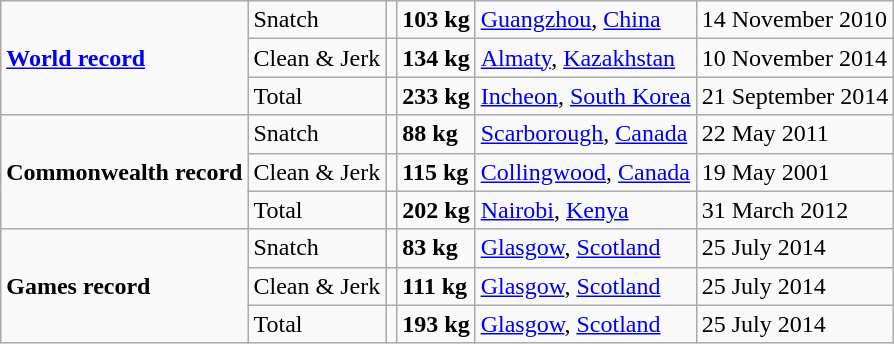<table class="wikitable">
<tr>
<td rowspan=3><strong><a href='#'>World record</a></strong></td>
<td>Snatch</td>
<td></td>
<td><strong>103 kg</strong></td>
<td><a href='#'>Guangzhou</a>, <a href='#'>China</a></td>
<td>14 November 2010</td>
</tr>
<tr>
<td>Clean & Jerk</td>
<td></td>
<td><strong>134 kg</strong></td>
<td><a href='#'>Almaty</a>, <a href='#'>Kazakhstan</a></td>
<td>10 November 2014</td>
</tr>
<tr>
<td>Total</td>
<td></td>
<td><strong>233 kg</strong></td>
<td><a href='#'>Incheon</a>, <a href='#'>South Korea</a></td>
<td>21 September 2014</td>
</tr>
<tr>
<td rowspan=3><strong>Commonwealth record</strong></td>
<td>Snatch</td>
<td></td>
<td><strong>88 kg</strong></td>
<td><a href='#'>Scarborough</a>, <a href='#'>Canada</a></td>
<td>22 May 2011</td>
</tr>
<tr>
<td>Clean & Jerk</td>
<td></td>
<td><strong>115 kg</strong></td>
<td><a href='#'>Collingwood</a>, <a href='#'>Canada</a></td>
<td>19 May 2001</td>
</tr>
<tr>
<td>Total</td>
<td></td>
<td><strong>202 kg</strong></td>
<td><a href='#'>Nairobi</a>, <a href='#'>Kenya</a></td>
<td>31 March 2012</td>
</tr>
<tr>
<td rowspan=3><strong>Games record</strong></td>
<td>Snatch</td>
<td></td>
<td><strong>83 kg</strong></td>
<td><a href='#'>Glasgow</a>, <a href='#'>Scotland</a></td>
<td>25 July 2014</td>
</tr>
<tr>
<td>Clean & Jerk</td>
<td></td>
<td><strong>111 kg</strong></td>
<td><a href='#'>Glasgow</a>, <a href='#'>Scotland</a></td>
<td>25 July 2014</td>
</tr>
<tr>
<td>Total</td>
<td></td>
<td><strong>193 kg</strong></td>
<td><a href='#'>Glasgow</a>, <a href='#'>Scotland</a></td>
<td>25 July 2014</td>
</tr>
</table>
